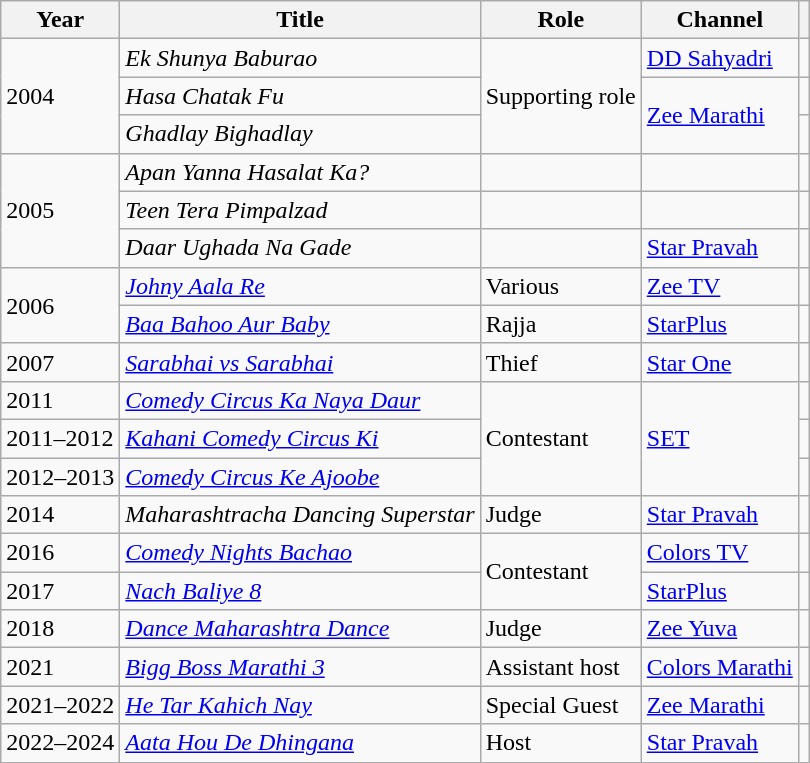<table class="wikitable sortable">
<tr>
<th scope="col">Year</th>
<th scope="col">Title</th>
<th scope="col">Role</th>
<th scope="col">Channel</th>
<th class="unsortable" scope="col"></th>
</tr>
<tr>
<td rowspan="3">2004</td>
<td><em>Ek Shunya Baburao</em></td>
<td rowspan="3">Supporting role</td>
<td><a href='#'>DD Sahyadri</a></td>
<td></td>
</tr>
<tr>
<td><em>Hasa Chatak Fu</em></td>
<td rowspan="2"><a href='#'>Zee Marathi</a></td>
<td></td>
</tr>
<tr>
<td><em>Ghadlay Bighadlay</em></td>
<td></td>
</tr>
<tr>
<td rowspan="3">2005</td>
<td><em>Apan Yanna Hasalat Ka?</em></td>
<td></td>
<td></td>
<td></td>
</tr>
<tr>
<td><em>Teen Tera Pimpalzad</em></td>
<td></td>
<td></td>
<td></td>
</tr>
<tr>
<td><em>Daar Ughada Na Gade</em></td>
<td></td>
<td><a href='#'>Star Pravah</a></td>
<td></td>
</tr>
<tr>
<td rowspan="2">2006</td>
<td><em><a href='#'>Johny Aala Re</a></em></td>
<td>Various</td>
<td><a href='#'>Zee TV</a></td>
<td></td>
</tr>
<tr>
<td><em><a href='#'>Baa Bahoo Aur Baby</a></em></td>
<td>Rajja</td>
<td><a href='#'>StarPlus</a></td>
<td></td>
</tr>
<tr>
<td>2007</td>
<td><em><a href='#'>Sarabhai vs Sarabhai</a></em></td>
<td>Thief</td>
<td><a href='#'>Star One</a></td>
<td></td>
</tr>
<tr>
<td>2011</td>
<td><em><a href='#'>Comedy Circus Ka Naya Daur</a></em></td>
<td rowspan="3">Contestant</td>
<td rowspan="3"><a href='#'>SET</a></td>
<td></td>
</tr>
<tr>
<td>2011–2012</td>
<td><em><a href='#'>Kahani Comedy Circus Ki</a></em></td>
<td></td>
</tr>
<tr>
<td>2012–2013</td>
<td><em><a href='#'>Comedy Circus Ke Ajoobe</a></em></td>
<td></td>
</tr>
<tr>
<td>2014</td>
<td><em>Maharashtracha Dancing Superstar</em></td>
<td>Judge</td>
<td><a href='#'>Star Pravah</a></td>
<td></td>
</tr>
<tr>
<td>2016</td>
<td><em><a href='#'>Comedy Nights Bachao</a></em></td>
<td rowspan="2">Contestant</td>
<td><a href='#'>Colors TV</a></td>
<td></td>
</tr>
<tr>
<td>2017</td>
<td><em><a href='#'>Nach Baliye 8</a></em></td>
<td><a href='#'>StarPlus</a></td>
<td></td>
</tr>
<tr>
<td>2018</td>
<td><em><a href='#'>Dance Maharashtra Dance</a></em></td>
<td>Judge</td>
<td><a href='#'>Zee Yuva</a></td>
<td></td>
</tr>
<tr>
<td>2021</td>
<td><em><a href='#'>Bigg Boss Marathi 3</a></em></td>
<td>Assistant host</td>
<td><a href='#'>Colors Marathi</a></td>
<td></td>
</tr>
<tr>
<td>2021–2022</td>
<td><em><a href='#'>He Tar Kahich Nay</a></em></td>
<td>Special Guest</td>
<td><a href='#'>Zee Marathi</a></td>
<td></td>
</tr>
<tr>
<td>2022–2024</td>
<td><em><a href='#'>Aata Hou De Dhingana</a></em></td>
<td>Host</td>
<td><a href='#'>Star Pravah</a></td>
<td></td>
</tr>
</table>
